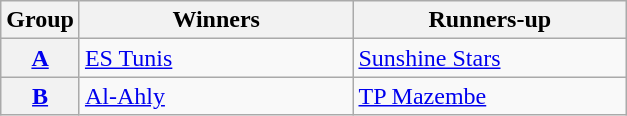<table class="wikitable">
<tr>
<th>Group</th>
<th width=175>Winners</th>
<th width=175>Runners-up</th>
</tr>
<tr>
<th><a href='#'>A</a></th>
<td> <a href='#'>ES Tunis</a></td>
<td> <a href='#'>Sunshine Stars</a></td>
</tr>
<tr>
<th><a href='#'>B</a></th>
<td> <a href='#'>Al-Ahly</a></td>
<td> <a href='#'>TP Mazembe</a></td>
</tr>
</table>
